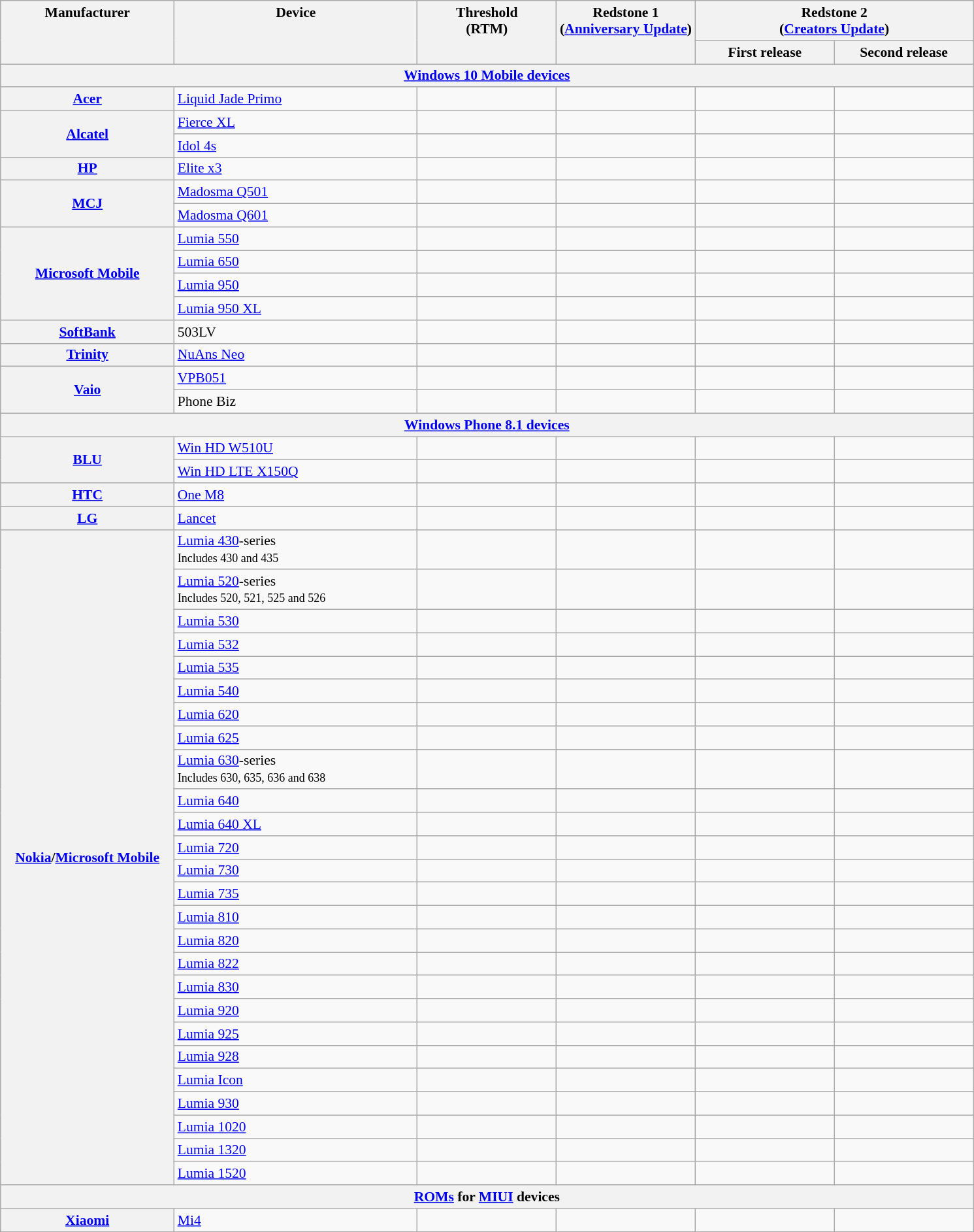<table class="wikitable"  style="font-size:90%;">
<tr style="vertical-align:top">
<th width="17.81%" rowspan="2" scope="col">Manufacturer</th>
<th width="24.93%" rowspan="2" scope="col">Device</th>
<th scope="col" rowspan="2" width="14.25%">Threshold<br>(RTM)<br></th>
<th width="14.25%" rowspan="2">Redstone 1<br>(<a href='#'>Anniversary Update</a>)<br></th>
<th colspan="2">Redstone 2<br>(<a href='#'>Creators Update</a>)</th>
</tr>
<tr>
<th width="14.25%">First release</th>
<th width="14.25%">Second release</th>
</tr>
<tr>
<th scope="col" colspan="6"><a href='#'>Windows 10 Mobile devices</a></th>
</tr>
<tr>
<th rowspan="1"><a href='#'>Acer</a></th>
<td><a href='#'>Liquid Jade Primo</a></td>
<td></td>
<td></td>
<td></td>
<td></td>
</tr>
<tr>
<th rowspan="2"><a href='#'>Alcatel</a></th>
<td><a href='#'>Fierce XL</a></td>
<td></td>
<td></td>
<td></td>
<td></td>
</tr>
<tr>
<td><a href='#'>Idol 4s</a></td>
<td></td>
<td></td>
<td></td>
<td></td>
</tr>
<tr>
<th rowspan="1"><a href='#'>HP</a></th>
<td><a href='#'>Elite x3</a></td>
<td></td>
<td></td>
<td></td>
<td></td>
</tr>
<tr>
<th rowspan="2"><a href='#'>MCJ</a></th>
<td><a href='#'>Madosma Q501</a></td>
<td></td>
<td></td>
<td></td>
<td></td>
</tr>
<tr>
<td><a href='#'>Madosma Q601</a></td>
<td></td>
<td></td>
<td></td>
<td></td>
</tr>
<tr>
<th rowspan="4"><a href='#'>Microsoft Mobile</a></th>
<td><a href='#'>Lumia 550</a></td>
<td></td>
<td></td>
<td></td>
<td></td>
</tr>
<tr>
<td><a href='#'>Lumia 650</a></td>
<td></td>
<td></td>
<td></td>
<td></td>
</tr>
<tr>
<td><a href='#'>Lumia 950</a></td>
<td></td>
<td></td>
<td></td>
<td></td>
</tr>
<tr>
<td><a href='#'>Lumia 950 XL</a></td>
<td></td>
<td></td>
<td></td>
<td></td>
</tr>
<tr>
<th rowspan="1"><a href='#'>SoftBank</a></th>
<td>503LV</td>
<td></td>
<td></td>
<td></td>
<td></td>
</tr>
<tr>
<th rowspan="1"><a href='#'>Trinity</a></th>
<td><a href='#'>NuAns Neo</a></td>
<td></td>
<td></td>
<td></td>
<td></td>
</tr>
<tr>
<th rowspan="2"><a href='#'>Vaio</a></th>
<td><a href='#'>VPB051</a></td>
<td></td>
<td></td>
<td></td>
<td></td>
</tr>
<tr>
<td>Phone Biz</td>
<td></td>
<td></td>
<td></td>
<td></td>
</tr>
<tr>
<th scope="col" colspan="6"><a href='#'>Windows Phone 8.1 devices</a></th>
</tr>
<tr>
<th rowspan="2"><a href='#'>BLU</a></th>
<td><a href='#'>Win HD W510U</a></td>
<td></td>
<td></td>
<td></td>
<td></td>
</tr>
<tr>
<td><a href='#'>Win HD LTE X150Q</a></td>
<td></td>
<td></td>
<td></td>
<td></td>
</tr>
<tr>
<th rowspan="1"><a href='#'>HTC</a></th>
<td><a href='#'>One M8</a></td>
<td></td>
<td></td>
<td></td>
<td></td>
</tr>
<tr>
<th rowspan="1"><a href='#'>LG</a></th>
<td><a href='#'>Lancet</a></td>
<td></td>
<td></td>
<td></td>
<td></td>
</tr>
<tr>
<th rowspan="26"><a href='#'>Nokia</a>/<a href='#'>Microsoft Mobile</a></th>
<td><a href='#'>Lumia 430</a>-series<br><small>Includes 430 and 435</small></td>
<td></td>
<td></td>
<td></td>
<td></td>
</tr>
<tr>
<td><a href='#'>Lumia 520</a>-series<br><small>Includes 520, 521, 525 and 526</small></td>
<td></td>
<td></td>
<td></td>
<td></td>
</tr>
<tr>
<td><a href='#'>Lumia 530</a></td>
<td></td>
<td></td>
<td></td>
<td></td>
</tr>
<tr>
<td><a href='#'>Lumia 532</a></td>
<td></td>
<td></td>
<td></td>
<td></td>
</tr>
<tr>
<td><a href='#'>Lumia 535</a></td>
<td></td>
<td></td>
<td></td>
<td></td>
</tr>
<tr>
<td><a href='#'>Lumia 540</a></td>
<td></td>
<td></td>
<td></td>
<td></td>
</tr>
<tr>
<td><a href='#'>Lumia 620</a></td>
<td></td>
<td></td>
<td></td>
<td></td>
</tr>
<tr>
<td><a href='#'>Lumia 625</a></td>
<td></td>
<td></td>
<td></td>
<td></td>
</tr>
<tr>
<td><a href='#'>Lumia 630</a>-series<br><small>Includes 630, 635, 636 and 638</small></td>
<td></td>
<td></td>
<td></td>
<td></td>
</tr>
<tr>
<td><a href='#'>Lumia 640</a></td>
<td></td>
<td></td>
<td></td>
<td></td>
</tr>
<tr>
<td><a href='#'>Lumia 640 XL</a></td>
<td></td>
<td></td>
<td></td>
<td></td>
</tr>
<tr>
<td><a href='#'>Lumia 720</a></td>
<td></td>
<td></td>
<td></td>
<td></td>
</tr>
<tr>
<td><a href='#'>Lumia 730</a></td>
<td></td>
<td></td>
<td></td>
<td></td>
</tr>
<tr>
<td><a href='#'>Lumia 735</a></td>
<td></td>
<td></td>
<td></td>
<td></td>
</tr>
<tr>
<td><a href='#'>Lumia 810</a></td>
<td></td>
<td></td>
<td></td>
<td></td>
</tr>
<tr>
<td><a href='#'>Lumia 820</a></td>
<td></td>
<td></td>
<td></td>
<td></td>
</tr>
<tr>
<td><a href='#'>Lumia 822</a></td>
<td></td>
<td></td>
<td></td>
<td></td>
</tr>
<tr>
<td><a href='#'>Lumia 830</a></td>
<td></td>
<td></td>
<td></td>
<td></td>
</tr>
<tr>
<td><a href='#'>Lumia 920</a></td>
<td></td>
<td></td>
<td></td>
<td></td>
</tr>
<tr>
<td><a href='#'>Lumia 925</a></td>
<td></td>
<td></td>
<td></td>
<td></td>
</tr>
<tr>
<td><a href='#'>Lumia 928</a></td>
<td></td>
<td></td>
<td></td>
<td></td>
</tr>
<tr>
<td><a href='#'>Lumia Icon</a></td>
<td></td>
<td></td>
<td></td>
<td></td>
</tr>
<tr>
<td><a href='#'>Lumia 930</a></td>
<td></td>
<td></td>
<td></td>
<td></td>
</tr>
<tr>
<td><a href='#'>Lumia 1020</a></td>
<td></td>
<td></td>
<td></td>
<td></td>
</tr>
<tr>
<td><a href='#'>Lumia 1320</a></td>
<td></td>
<td></td>
<td></td>
<td></td>
</tr>
<tr>
<td><a href='#'>Lumia 1520</a></td>
<td></td>
<td></td>
<td></td>
<td></td>
</tr>
<tr>
<th scope="col" colspan="6"><a href='#'>ROMs</a> for <a href='#'>MIUI</a> devices</th>
</tr>
<tr>
<th><a href='#'>Xiaomi</a></th>
<td><a href='#'>Mi4</a></td>
<td></td>
<td></td>
<td></td>
<td></td>
</tr>
</table>
